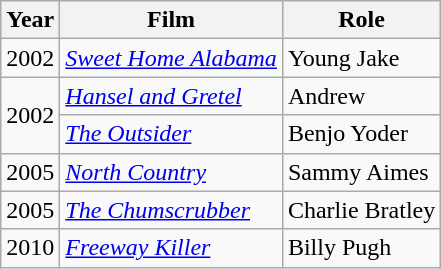<table class="wikitable">
<tr>
<th>Year</th>
<th>Film</th>
<th>Role</th>
</tr>
<tr>
<td>2002</td>
<td><em><a href='#'>Sweet Home Alabama</a></em></td>
<td>Young Jake</td>
</tr>
<tr>
<td rowspan=2>2002</td>
<td><em><a href='#'>Hansel and Gretel</a></em></td>
<td>Andrew</td>
</tr>
<tr>
<td><em><a href='#'>The Outsider</a></em></td>
<td>Benjo Yoder</td>
</tr>
<tr>
<td>2005</td>
<td><em><a href='#'>North Country</a></em></td>
<td>Sammy Aimes</td>
</tr>
<tr>
<td>2005</td>
<td><em><a href='#'>The Chumscrubber</a></em></td>
<td>Charlie Bratley</td>
</tr>
<tr>
<td>2010</td>
<td><em><a href='#'>Freeway Killer</a></em></td>
<td>Billy Pugh</td>
</tr>
</table>
